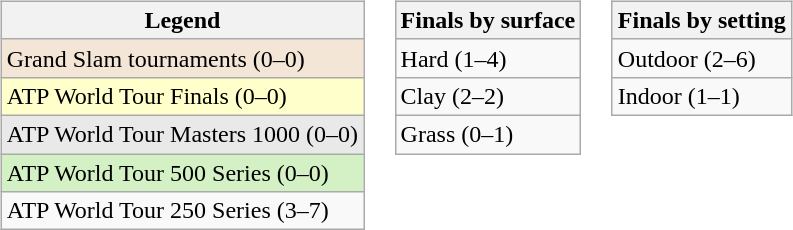<table>
<tr valign=top>
<td><br><table class=wikitable>
<tr>
<th>Legend</th>
</tr>
<tr style=background:#f3e6d7>
<td>Grand Slam tournaments (0–0)</td>
</tr>
<tr style="background:#ffc;">
<td>ATP World Tour Finals (0–0)</td>
</tr>
<tr style=background:#e9e9e9>
<td>ATP World Tour Masters 1000 (0–0)</td>
</tr>
<tr style=background:#d4f1c5>
<td>ATP World Tour 500 Series (0–0)</td>
</tr>
<tr>
<td>ATP World Tour 250 Series (3–7)</td>
</tr>
</table>
</td>
<td><br><table class=wikitable>
<tr>
<th>Finals by surface</th>
</tr>
<tr>
<td>Hard (1–4)</td>
</tr>
<tr>
<td>Clay (2–2)</td>
</tr>
<tr>
<td>Grass (0–1)</td>
</tr>
</table>
</td>
<td><br><table class=wikitable>
<tr>
<th>Finals by setting</th>
</tr>
<tr>
<td>Outdoor (2–6)</td>
</tr>
<tr>
<td>Indoor (1–1)</td>
</tr>
</table>
</td>
</tr>
</table>
